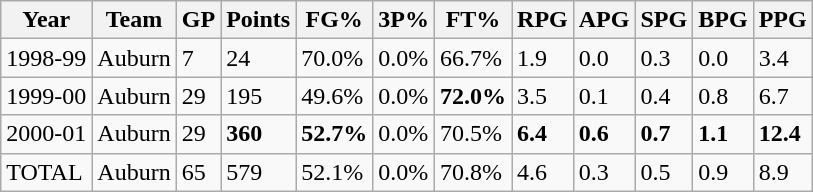<table class="wikitable">
<tr>
<th>Year</th>
<th>Team</th>
<th>GP</th>
<th>Points</th>
<th>FG%</th>
<th>3P%</th>
<th>FT%</th>
<th>RPG</th>
<th>APG</th>
<th>SPG</th>
<th>BPG</th>
<th>PPG</th>
</tr>
<tr>
<td>1998-99</td>
<td>Auburn</td>
<td>7</td>
<td>24</td>
<td>70.0%</td>
<td>0.0%</td>
<td>66.7%</td>
<td>1.9</td>
<td>0.0</td>
<td>0.3</td>
<td>0.0</td>
<td>3.4</td>
</tr>
<tr>
<td>1999-00</td>
<td>Auburn</td>
<td>29</td>
<td>195</td>
<td>49.6%</td>
<td>0.0%</td>
<td><strong>72.0%</strong></td>
<td>3.5</td>
<td>0.1</td>
<td>0.4</td>
<td>0.8</td>
<td>6.7</td>
</tr>
<tr>
<td>2000-01</td>
<td>Auburn</td>
<td>29</td>
<td><strong>360</strong></td>
<td><strong>52.7%</strong></td>
<td>0.0%</td>
<td>70.5%</td>
<td><strong>6.4</strong></td>
<td><strong>0.6</strong></td>
<td><strong>0.7</strong></td>
<td><strong>1.1</strong></td>
<td><strong>12.4</strong></td>
</tr>
<tr>
<td>TOTAL</td>
<td>Auburn</td>
<td>65</td>
<td>579</td>
<td>52.1%</td>
<td>0.0%</td>
<td>70.8%</td>
<td>4.6</td>
<td>0.3</td>
<td>0.5</td>
<td>0.9</td>
<td>8.9</td>
</tr>
</table>
